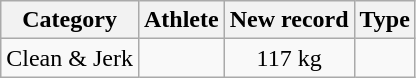<table class="wikitable sortable" style="text-align:center">
<tr>
<th>Category</th>
<th>Athlete</th>
<th>New record</th>
<th>Type</th>
</tr>
<tr>
<td align=left>Clean & Jerk</td>
<td align="left"></td>
<td>117 kg</td>
<td></td>
</tr>
</table>
